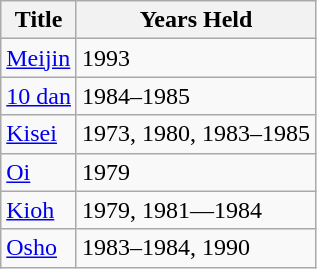<table class="wikitable">
<tr>
<th>Title</th>
<th>Years Held</th>
</tr>
<tr>
<td><a href='#'>Meijin</a></td>
<td>1993</td>
</tr>
<tr>
<td><a href='#'>10 dan</a></td>
<td>1984–1985</td>
</tr>
<tr>
<td><a href='#'>Kisei</a></td>
<td>1973, 1980, 1983–1985</td>
</tr>
<tr>
<td><a href='#'>Oi</a></td>
<td>1979</td>
</tr>
<tr>
<td><a href='#'>Kioh</a></td>
<td>1979, 1981—1984</td>
</tr>
<tr>
<td><a href='#'>Osho</a></td>
<td>1983–1984, 1990</td>
</tr>
</table>
